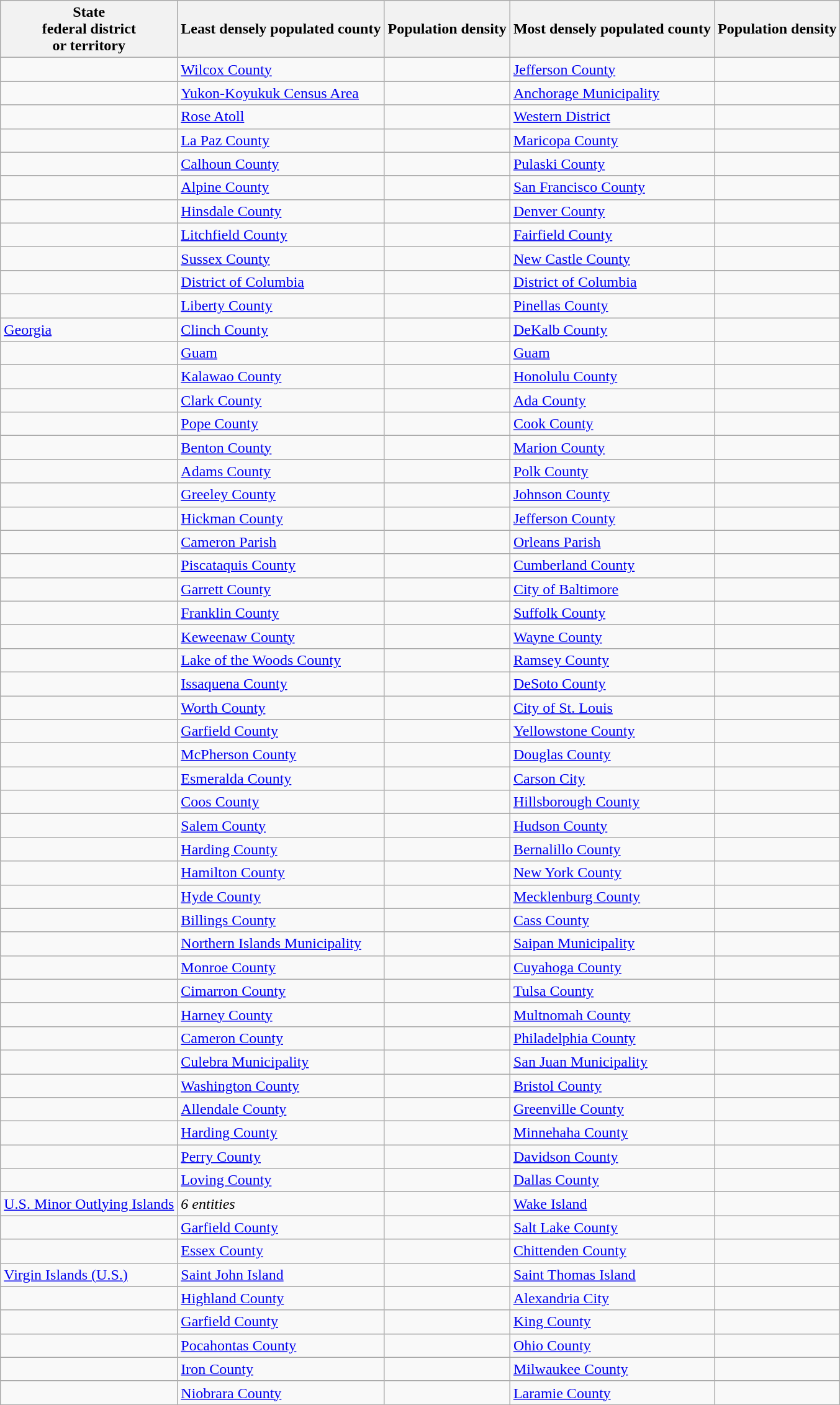<table class="wikitable sortable">
<tr>
<th>State<br> federal district <br> or territory</th>
<th>Least densely populated county</th>
<th data-sort-type="number">Population density</th>
<th>Most densely populated county</th>
<th data-sort-type="number">Population density</th>
</tr>
<tr>
<td></td>
<td><a href='#'>Wilcox County</a></td>
<td></td>
<td><a href='#'>Jefferson County</a></td>
<td></td>
</tr>
<tr>
<td></td>
<td><a href='#'>Yukon-Koyukuk Census Area</a></td>
<td></td>
<td><a href='#'>Anchorage Municipality</a></td>
<td></td>
</tr>
<tr>
<td></td>
<td><a href='#'>Rose Atoll</a> </td>
<td></td>
<td><a href='#'>Western District</a></td>
<td></td>
</tr>
<tr>
<td></td>
<td><a href='#'>La Paz County</a></td>
<td></td>
<td><a href='#'>Maricopa County</a></td>
<td></td>
</tr>
<tr>
<td></td>
<td><a href='#'>Calhoun County</a></td>
<td></td>
<td><a href='#'>Pulaski County</a></td>
<td></td>
</tr>
<tr>
<td></td>
<td><a href='#'>Alpine County</a></td>
<td></td>
<td><a href='#'>San Francisco County</a></td>
<td></td>
</tr>
<tr>
<td></td>
<td><a href='#'>Hinsdale County</a></td>
<td></td>
<td><a href='#'>Denver County</a></td>
<td></td>
</tr>
<tr>
<td></td>
<td><a href='#'>Litchfield County</a></td>
<td></td>
<td><a href='#'>Fairfield County</a></td>
<td></td>
</tr>
<tr>
<td></td>
<td><a href='#'>Sussex County</a></td>
<td></td>
<td><a href='#'>New Castle County</a></td>
<td></td>
</tr>
<tr>
<td></td>
<td><a href='#'>District of Columbia</a></td>
<td></td>
<td><a href='#'>District of Columbia</a></td>
<td></td>
</tr>
<tr>
<td></td>
<td><a href='#'>Liberty County</a></td>
<td></td>
<td><a href='#'>Pinellas County</a></td>
<td></td>
</tr>
<tr>
<td> <a href='#'>Georgia</a></td>
<td><a href='#'>Clinch County</a></td>
<td></td>
<td><a href='#'>DeKalb County</a></td>
<td></td>
</tr>
<tr>
<td></td>
<td><a href='#'>Guam</a></td>
<td></td>
<td><a href='#'>Guam</a></td>
<td></td>
</tr>
<tr>
<td></td>
<td><a href='#'>Kalawao County</a></td>
<td></td>
<td><a href='#'>Honolulu County</a></td>
<td></td>
</tr>
<tr>
<td></td>
<td><a href='#'>Clark County</a></td>
<td></td>
<td><a href='#'>Ada County</a></td>
<td></td>
</tr>
<tr>
<td></td>
<td><a href='#'>Pope County</a></td>
<td></td>
<td><a href='#'>Cook County</a></td>
<td></td>
</tr>
<tr>
<td></td>
<td><a href='#'>Benton County</a></td>
<td></td>
<td><a href='#'>Marion County</a></td>
<td></td>
</tr>
<tr>
<td></td>
<td><a href='#'>Adams County</a></td>
<td></td>
<td><a href='#'>Polk County</a></td>
<td></td>
</tr>
<tr>
<td></td>
<td><a href='#'>Greeley County</a></td>
<td></td>
<td><a href='#'>Johnson County</a></td>
<td></td>
</tr>
<tr>
<td></td>
<td><a href='#'>Hickman County</a></td>
<td></td>
<td><a href='#'>Jefferson County</a></td>
<td></td>
</tr>
<tr>
<td></td>
<td><a href='#'>Cameron Parish</a></td>
<td></td>
<td><a href='#'>Orleans Parish</a></td>
<td></td>
</tr>
<tr>
<td></td>
<td><a href='#'>Piscataquis County</a></td>
<td></td>
<td><a href='#'>Cumberland County</a></td>
<td></td>
</tr>
<tr>
<td></td>
<td><a href='#'>Garrett County</a></td>
<td></td>
<td><a href='#'>City of Baltimore</a></td>
<td></td>
</tr>
<tr>
<td></td>
<td><a href='#'>Franklin County</a></td>
<td></td>
<td><a href='#'>Suffolk County</a></td>
<td></td>
</tr>
<tr>
<td></td>
<td><a href='#'>Keweenaw County</a></td>
<td></td>
<td><a href='#'>Wayne County</a></td>
<td></td>
</tr>
<tr>
<td></td>
<td><a href='#'>Lake of the Woods County</a></td>
<td></td>
<td><a href='#'>Ramsey County</a></td>
<td></td>
</tr>
<tr>
<td></td>
<td><a href='#'>Issaquena County</a></td>
<td></td>
<td><a href='#'>DeSoto County</a></td>
<td></td>
</tr>
<tr>
<td></td>
<td><a href='#'>Worth County</a></td>
<td></td>
<td><a href='#'>City of St. Louis</a></td>
<td></td>
</tr>
<tr>
<td></td>
<td><a href='#'>Garfield County</a></td>
<td></td>
<td><a href='#'>Yellowstone County</a></td>
<td></td>
</tr>
<tr>
<td></td>
<td><a href='#'>McPherson County</a></td>
<td></td>
<td><a href='#'>Douglas County</a></td>
<td></td>
</tr>
<tr>
<td></td>
<td><a href='#'>Esmeralda County</a></td>
<td></td>
<td><a href='#'>Carson City</a></td>
<td></td>
</tr>
<tr>
<td></td>
<td><a href='#'>Coos County</a></td>
<td></td>
<td><a href='#'>Hillsborough County</a></td>
<td></td>
</tr>
<tr>
<td></td>
<td><a href='#'>Salem County</a></td>
<td></td>
<td><a href='#'>Hudson County</a></td>
<td></td>
</tr>
<tr>
<td></td>
<td><a href='#'>Harding County</a></td>
<td></td>
<td><a href='#'>Bernalillo County</a></td>
<td></td>
</tr>
<tr>
<td></td>
<td><a href='#'>Hamilton County</a></td>
<td></td>
<td><a href='#'>New York County</a></td>
<td></td>
</tr>
<tr>
<td></td>
<td><a href='#'>Hyde County</a></td>
<td></td>
<td><a href='#'>Mecklenburg County</a></td>
<td></td>
</tr>
<tr>
<td></td>
<td><a href='#'>Billings County</a></td>
<td></td>
<td><a href='#'>Cass County</a></td>
<td></td>
</tr>
<tr>
<td></td>
<td><a href='#'>Northern Islands Municipality</a> </td>
<td></td>
<td><a href='#'>Saipan Municipality</a></td>
<td></td>
</tr>
<tr>
<td></td>
<td><a href='#'>Monroe County</a></td>
<td></td>
<td><a href='#'>Cuyahoga County</a></td>
<td></td>
</tr>
<tr>
<td></td>
<td><a href='#'>Cimarron County</a></td>
<td></td>
<td><a href='#'>Tulsa County</a></td>
<td></td>
</tr>
<tr>
<td></td>
<td><a href='#'>Harney County</a></td>
<td></td>
<td><a href='#'>Multnomah County</a></td>
<td></td>
</tr>
<tr>
<td></td>
<td><a href='#'>Cameron County</a></td>
<td></td>
<td><a href='#'>Philadelphia County</a></td>
<td></td>
</tr>
<tr>
<td></td>
<td><a href='#'>Culebra Municipality</a></td>
<td></td>
<td><a href='#'>San Juan Municipality</a></td>
<td></td>
</tr>
<tr>
<td></td>
<td><a href='#'>Washington County</a></td>
<td></td>
<td><a href='#'>Bristol County</a></td>
<td></td>
</tr>
<tr>
<td></td>
<td><a href='#'>Allendale County</a></td>
<td></td>
<td><a href='#'>Greenville County</a></td>
<td></td>
</tr>
<tr>
<td></td>
<td><a href='#'>Harding County</a></td>
<td></td>
<td><a href='#'>Minnehaha County</a></td>
<td></td>
</tr>
<tr>
<td></td>
<td><a href='#'>Perry County</a></td>
<td></td>
<td><a href='#'>Davidson County</a></td>
<td></td>
</tr>
<tr>
<td></td>
<td><a href='#'>Loving County</a></td>
<td></td>
<td><a href='#'>Dallas County</a></td>
<td></td>
</tr>
<tr>
<td> <a href='#'>U.S. Minor Outlying Islands</a></td>
<td><em>6 entities</em> </td>
<td></td>
<td><a href='#'>Wake Island</a></td>
<td></td>
</tr>
<tr>
<td></td>
<td><a href='#'>Garfield County</a></td>
<td></td>
<td><a href='#'>Salt Lake County</a></td>
<td></td>
</tr>
<tr>
<td></td>
<td><a href='#'>Essex County</a></td>
<td></td>
<td><a href='#'>Chittenden County</a></td>
<td></td>
</tr>
<tr>
<td> <a href='#'>Virgin Islands (U.S.)</a></td>
<td><a href='#'>Saint John Island</a></td>
<td></td>
<td><a href='#'>Saint Thomas Island</a></td>
<td></td>
</tr>
<tr>
<td></td>
<td><a href='#'>Highland County</a></td>
<td></td>
<td><a href='#'>Alexandria City</a></td>
<td></td>
</tr>
<tr>
<td></td>
<td><a href='#'>Garfield County</a></td>
<td></td>
<td><a href='#'>King County</a></td>
<td></td>
</tr>
<tr>
<td></td>
<td><a href='#'>Pocahontas County</a></td>
<td></td>
<td><a href='#'>Ohio County</a></td>
<td></td>
</tr>
<tr>
<td></td>
<td><a href='#'>Iron County</a></td>
<td></td>
<td><a href='#'>Milwaukee County</a></td>
<td></td>
</tr>
<tr>
<td></td>
<td><a href='#'>Niobrara County</a></td>
<td></td>
<td><a href='#'>Laramie County</a></td>
<td></td>
</tr>
</table>
